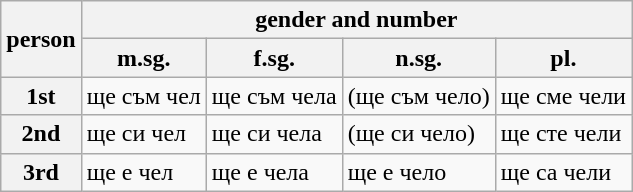<table class="wikitable">
<tr>
<th rowspan="2">person</th>
<th colspan="4">gender and number</th>
</tr>
<tr>
<th>m.sg.</th>
<th>f.sg.</th>
<th>n.sg.</th>
<th>pl.</th>
</tr>
<tr>
<th>1st</th>
<td>ще съм чел</td>
<td>ще съм чела</td>
<td>(ще съм чело)</td>
<td>ще сме чели</td>
</tr>
<tr>
<th>2nd</th>
<td>ще си чел</td>
<td>ще си чела</td>
<td>(ще си челo)</td>
<td>ще сте чели</td>
</tr>
<tr>
<th>3rd</th>
<td>ще е чел</td>
<td>ще е чела</td>
<td>ще е чело</td>
<td>ще са чели</td>
</tr>
</table>
